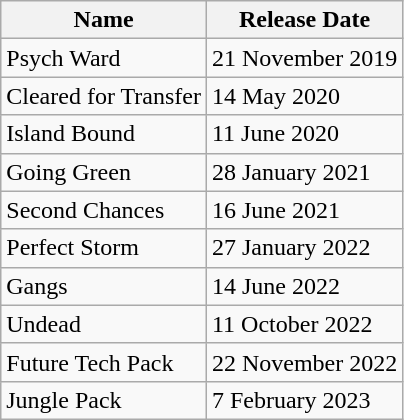<table class="wikitable">
<tr>
<th>Name</th>
<th>Release Date</th>
</tr>
<tr>
<td>Psych Ward</td>
<td>21 November 2019</td>
</tr>
<tr>
<td>Cleared for Transfer</td>
<td>14 May 2020</td>
</tr>
<tr>
<td>Island Bound</td>
<td>11 June 2020</td>
</tr>
<tr>
<td>Going Green</td>
<td>28 January 2021</td>
</tr>
<tr>
<td>Second Chances</td>
<td>16 June 2021</td>
</tr>
<tr>
<td>Perfect Storm</td>
<td>27 January 2022</td>
</tr>
<tr>
<td>Gangs</td>
<td>14 June 2022</td>
</tr>
<tr>
<td>Undead</td>
<td>11 October 2022</td>
</tr>
<tr>
<td>Future Tech Pack</td>
<td>22 November 2022</td>
</tr>
<tr>
<td>Jungle Pack</td>
<td>7 February 2023</td>
</tr>
</table>
